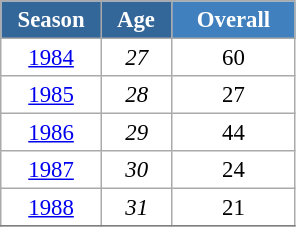<table class="wikitable" style="font-size:95%; text-align:center; border:grey solid 1px; border-collapse:collapse; background:#ffffff;">
<tr>
<th style="background-color:#369; color:white; width:60px;"> Season </th>
<th style="background-color:#369; color:white; width:40px;"> Age </th>
<th style="background-color:#4180be; color:white; width:75px;">Overall</th>
</tr>
<tr>
<td><a href='#'>1984</a></td>
<td><em>27</em></td>
<td>60</td>
</tr>
<tr>
<td><a href='#'>1985</a></td>
<td><em>28</em></td>
<td>27</td>
</tr>
<tr>
<td><a href='#'>1986</a></td>
<td><em>29</em></td>
<td>44</td>
</tr>
<tr>
<td><a href='#'>1987</a></td>
<td><em>30</em></td>
<td>24</td>
</tr>
<tr>
<td><a href='#'>1988</a></td>
<td><em>31</em></td>
<td>21</td>
</tr>
<tr>
</tr>
</table>
